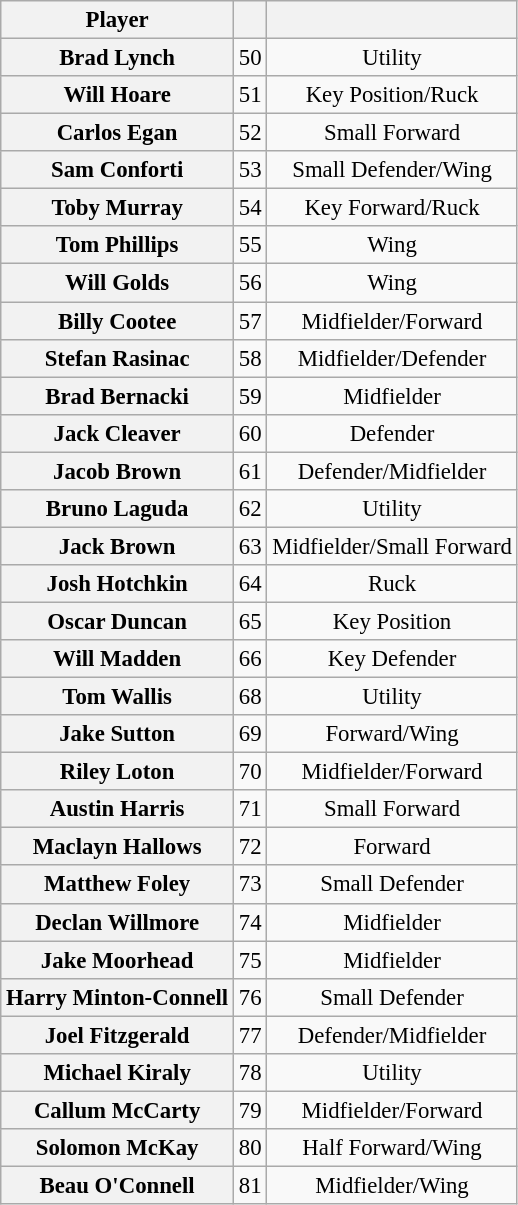<table class="wikitable plainarrowheads sortable" style="text-align:center; font-size:95%">
<tr>
<th scope="col">Player</th>
<th scope="col"></th>
<th></th>
</tr>
<tr>
<th scope="row">Brad Lynch</th>
<td>50</td>
<td>Utility</td>
</tr>
<tr>
<th>Will Hoare</th>
<td>51</td>
<td>Key Position/Ruck</td>
</tr>
<tr>
<th>Carlos Egan</th>
<td>52</td>
<td>Small Forward</td>
</tr>
<tr>
<th>Sam Conforti</th>
<td>53</td>
<td>Small Defender/Wing</td>
</tr>
<tr>
<th>Toby Murray</th>
<td>54</td>
<td>Key Forward/Ruck</td>
</tr>
<tr>
<th>Tom Phillips</th>
<td>55</td>
<td>Wing</td>
</tr>
<tr>
<th>Will Golds</th>
<td>56</td>
<td>Wing</td>
</tr>
<tr>
<th>Billy Cootee</th>
<td>57</td>
<td>Midfielder/Forward</td>
</tr>
<tr>
<th>Stefan Rasinac</th>
<td>58</td>
<td>Midfielder/Defender</td>
</tr>
<tr>
<th>Brad Bernacki</th>
<td>59</td>
<td>Midfielder</td>
</tr>
<tr>
<th>Jack Cleaver</th>
<td>60</td>
<td>Defender</td>
</tr>
<tr>
<th>Jacob Brown</th>
<td>61</td>
<td>Defender/Midfielder</td>
</tr>
<tr>
<th>Bruno Laguda</th>
<td>62</td>
<td>Utility</td>
</tr>
<tr>
<th>Jack Brown</th>
<td>63</td>
<td>Midfielder/Small Forward</td>
</tr>
<tr>
<th>Josh Hotchkin</th>
<td>64</td>
<td>Ruck</td>
</tr>
<tr>
<th>Oscar Duncan</th>
<td>65</td>
<td>Key Position</td>
</tr>
<tr>
<th>Will Madden</th>
<td>66</td>
<td>Key Defender</td>
</tr>
<tr>
<th>Tom Wallis</th>
<td>68</td>
<td>Utility</td>
</tr>
<tr>
<th>Jake Sutton</th>
<td>69</td>
<td>Forward/Wing</td>
</tr>
<tr>
<th>Riley Loton</th>
<td>70</td>
<td>Midfielder/Forward</td>
</tr>
<tr>
<th>Austin Harris</th>
<td>71</td>
<td>Small Forward</td>
</tr>
<tr>
<th>Maclayn Hallows</th>
<td>72</td>
<td>Forward</td>
</tr>
<tr>
<th>Matthew Foley</th>
<td>73</td>
<td>Small Defender</td>
</tr>
<tr>
<th>Declan Willmore</th>
<td>74</td>
<td>Midfielder</td>
</tr>
<tr>
<th>Jake Moorhead</th>
<td>75</td>
<td>Midfielder</td>
</tr>
<tr>
<th>Harry Minton-Connell</th>
<td>76</td>
<td>Small Defender</td>
</tr>
<tr>
<th>Joel Fitzgerald</th>
<td>77</td>
<td>Defender/Midfielder</td>
</tr>
<tr>
<th>Michael Kiraly</th>
<td>78</td>
<td>Utility</td>
</tr>
<tr>
<th>Callum McCarty</th>
<td>79</td>
<td>Midfielder/Forward</td>
</tr>
<tr>
<th>Solomon McKay</th>
<td>80</td>
<td>Half Forward/Wing</td>
</tr>
<tr>
<th>Beau O'Connell</th>
<td>81</td>
<td>Midfielder/Wing</td>
</tr>
</table>
